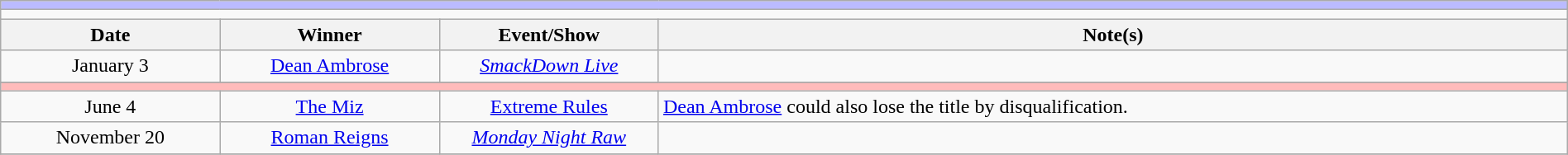<table class="wikitable" style="text-align:center; width:100%;">
<tr style="background:#BBF;">
<td colspan="5"></td>
</tr>
<tr>
<td colspan="5"><strong></strong></td>
</tr>
<tr>
<th width=14%>Date</th>
<th width=14%>Winner</th>
<th width=14%>Event/Show</th>
<th width=58%>Note(s)</th>
</tr>
<tr>
<td>January 3</td>
<td><a href='#'>Dean Ambrose</a></td>
<td><em><a href='#'>SmackDown Live</a></em></td>
<td align=left></td>
</tr>
<tr>
</tr>
<tr style="background:#FBB;">
<td colspan="5"></td>
</tr>
<tr>
<td>June 4</td>
<td><a href='#'>The Miz</a></td>
<td><a href='#'>Extreme Rules</a></td>
<td align=left><a href='#'>Dean Ambrose</a> could also lose the title by disqualification.</td>
</tr>
<tr>
<td>November 20</td>
<td><a href='#'>Roman Reigns</a></td>
<td><em><a href='#'>Monday Night Raw</a></em></td>
<td align=left></td>
</tr>
<tr>
</tr>
</table>
